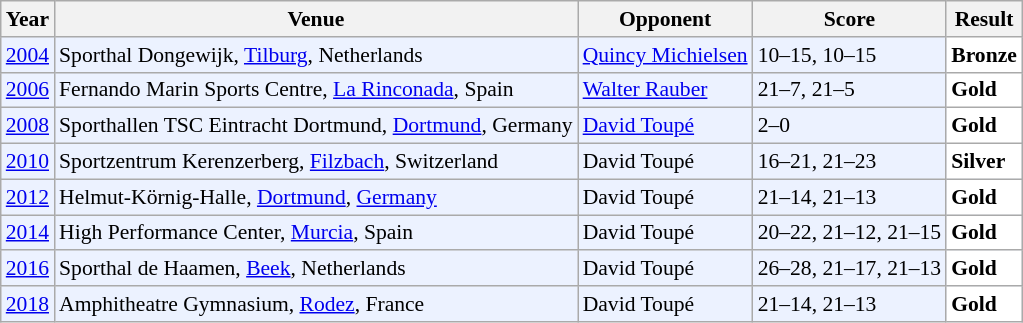<table class="sortable wikitable" style="font-size: 90%;">
<tr>
<th>Year</th>
<th>Venue</th>
<th>Opponent</th>
<th>Score</th>
<th>Result</th>
</tr>
<tr style="background:#ECF2FF">
<td align="center"><a href='#'>2004</a></td>
<td align="left">Sporthal Dongewijk, <a href='#'>Tilburg</a>, Netherlands</td>
<td align="left"> <a href='#'>Quincy Michielsen</a></td>
<td align="left">10–15, 10–15</td>
<td style="text-align:left; background:white"> <strong>Bronze</strong></td>
</tr>
<tr style="background:#ECF2FF">
<td align="center"><a href='#'>2006</a></td>
<td align="left">Fernando Marin Sports Centre, <a href='#'>La Rinconada</a>, Spain</td>
<td align="left"> <a href='#'>Walter Rauber</a></td>
<td align="left">21–7, 21–5</td>
<td style="text-align:left; background:white"> <strong>Gold</strong></td>
</tr>
<tr style="background:#ECF2FF">
<td align="center"><a href='#'>2008</a></td>
<td align="left">Sporthallen TSC Eintracht Dortmund, <a href='#'>Dortmund</a>, Germany</td>
<td align="left"> <a href='#'>David Toupé</a></td>
<td align="left">2–0</td>
<td style="text-align:left; background:white"> <strong>Gold</strong></td>
</tr>
<tr style="background:#ECF2FF">
<td align="center"><a href='#'>2010</a></td>
<td align="left">Sportzentrum Kerenzerberg, <a href='#'>Filzbach</a>, Switzerland</td>
<td align="left"> David Toupé</td>
<td align="left">16–21, 21–23</td>
<td style="text-align:left; background:white"> <strong>Silver</strong></td>
</tr>
<tr style="background:#ECF2FF">
<td align="center"><a href='#'>2012</a></td>
<td align="left">Helmut-Körnig-Halle, <a href='#'>Dortmund</a>, <a href='#'>Germany</a></td>
<td align="left"> David Toupé</td>
<td align="left">21–14, 21–13</td>
<td style="text-align:left; background:white"> <strong>Gold</strong></td>
</tr>
<tr style="background:#ECF2FF">
<td align="center"><a href='#'>2014</a></td>
<td align="left">High Performance Center, <a href='#'>Murcia</a>, Spain</td>
<td align="left"> David Toupé</td>
<td align="left">20–22, 21–12, 21–15</td>
<td style="text-align:left; background:white"> <strong>Gold</strong></td>
</tr>
<tr style="background:#ECF2FF">
<td align="center"><a href='#'>2016</a></td>
<td align="left">Sporthal de Haamen, <a href='#'>Beek</a>, Netherlands</td>
<td align="left"> David Toupé</td>
<td align="left">26–28, 21–17, 21–13</td>
<td style="text-align:left; background:white"> <strong>Gold</strong></td>
</tr>
<tr style="background:#ECF2FF">
<td align="center"><a href='#'>2018</a></td>
<td align="left">Amphitheatre Gymnasium, <a href='#'>Rodez</a>, France</td>
<td align="left"> David Toupé</td>
<td align="left">21–14, 21–13</td>
<td style="text-align:left; background:white"> <strong>Gold</strong></td>
</tr>
</table>
